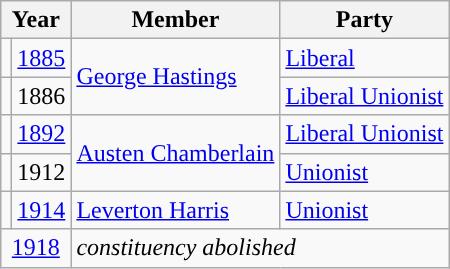<table class="wikitable">
<tr>
<th colspan="2">Year</th>
<th>Member</th>
<th>Party</th>
</tr>
<tr>
<td style="color:inherit;background-color: "></td>
<td><a href='#'>1885</a></td>
<td rowspan="2"><a href='#'>George Hastings</a></td>
<td><a href='#'>Liberal</a></td>
</tr>
<tr>
<td style="color:inherit;background-color: "></td>
<td>1886</td>
<td><a href='#'>Liberal Unionist</a></td>
</tr>
<tr>
<td style="color:inherit;background-color: "></td>
<td><a href='#'>1892</a></td>
<td rowspan="2"><a href='#'>Austen Chamberlain</a></td>
<td><a href='#'>Liberal Unionist</a></td>
</tr>
<tr>
<td style="color:inherit;background-color: "></td>
<td>1912</td>
<td><a href='#'>Unionist</a></td>
</tr>
<tr>
<td style="color:inherit;background-color: "></td>
<td><a href='#'>1914</a></td>
<td><a href='#'>Leverton Harris</a></td>
<td><a href='#'>Unionist</a></td>
</tr>
<tr>
<td colspan="2" align="center"><a href='#'>1918</a></td>
<td colspan="2"><em>constituency abolished</em></td>
</tr>
</table>
